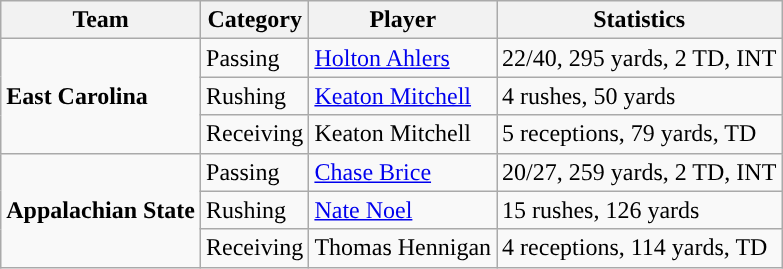<table class="wikitable" style="float: left;">
<tr>
<th>Team</th>
<th>Category</th>
<th>Player</th>
<th>Statistics</th>
</tr>
<tr>
<td rowspan=3><strong>East Carolina</strong></td>
<td>Passing</td>
<td><a href='#'>Holton Ahlers</a></td>
<td>22/40, 295 yards, 2 TD, INT</td>
</tr>
<tr>
<td>Rushing</td>
<td><a href='#'>Keaton Mitchell</a></td>
<td>4 rushes, 50 yards</td>
</tr>
<tr>
<td>Receiving</td>
<td>Keaton Mitchell</td>
<td>5 receptions, 79 yards, TD</td>
</tr>
<tr>
<td rowspan=3><strong>Appalachian State</strong></td>
<td>Passing</td>
<td><a href='#'>Chase Brice</a></td>
<td>20/27, 259 yards, 2 TD, INT</td>
</tr>
<tr>
<td>Rushing</td>
<td><a href='#'>Nate Noel</a></td>
<td>15 rushes, 126 yards</td>
</tr>
<tr>
<td>Receiving</td>
<td>Thomas Hennigan</td>
<td>4 receptions, 114 yards, TD</td>
</tr>
</table>
